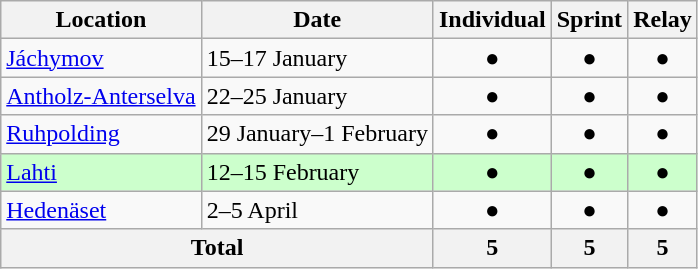<table class="wikitable" border="1">
<tr>
<th>Location</th>
<th>Date</th>
<th>Individual</th>
<th>Sprint</th>
<th>Relay</th>
</tr>
<tr align=center>
<td align=left> <a href='#'>Jáchymov</a></td>
<td align=left>15–17 January</td>
<td>●</td>
<td>●</td>
<td>●</td>
</tr>
<tr align=center>
<td align=left> <a href='#'>Antholz-Anterselva</a></td>
<td align=left>22–25 January</td>
<td>●</td>
<td>●</td>
<td>●</td>
</tr>
<tr align=center>
<td align=left> <a href='#'>Ruhpolding</a></td>
<td align=left>29 January–1 February</td>
<td>●</td>
<td>●</td>
<td>●</td>
</tr>
<tr align=center style="background:#ccffcc">
<td align=left> <a href='#'>Lahti</a></td>
<td align=left>12–15 February</td>
<td>●</td>
<td>●</td>
<td>●</td>
</tr>
<tr align=center>
<td align=left> <a href='#'>Hedenäset</a></td>
<td align=left>2–5 April</td>
<td>●</td>
<td>●</td>
<td>●</td>
</tr>
<tr align=center>
<th colspan="2">Total</th>
<th>5</th>
<th>5</th>
<th>5</th>
</tr>
</table>
